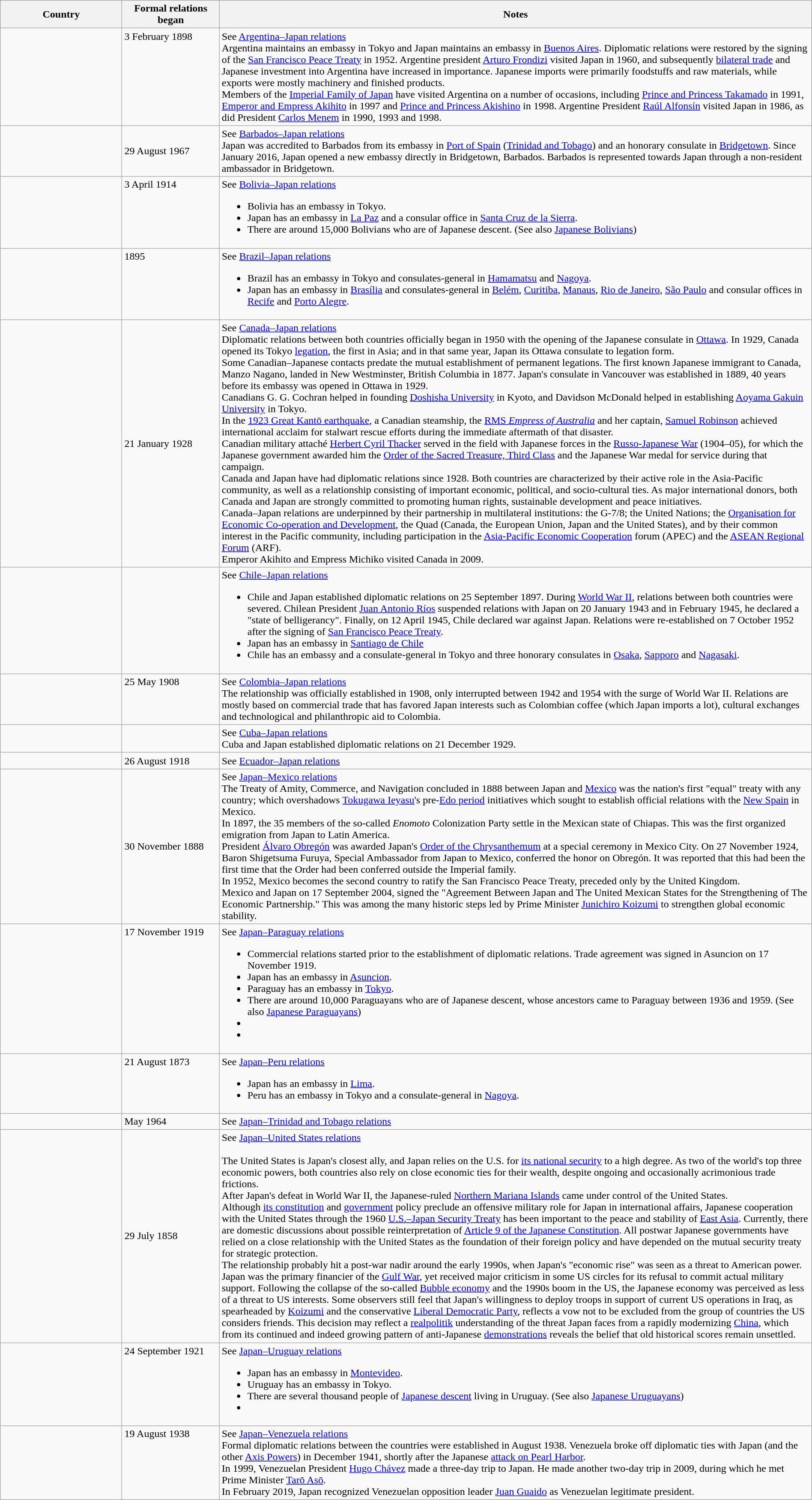<table class="wikitable sortable" style="width:100%; margin:auto;">
<tr>
<th style="width:15%;">Country</th>
<th style="width:12%;">Formal relations began</th>
<th>Notes</th>
</tr>
<tr valign="top">
<td></td>
<td>3 February 1898</td>
<td>See <a href='#'>Argentina–Japan relations</a><br>Argentina maintains an embassy in Tokyo and Japan maintains an embassy in <a href='#'>Buenos Aires</a>. Diplomatic relations were restored by the signing of the <a href='#'>San Francisco Peace Treaty</a> in 1952. Argentine president <a href='#'>Arturo Frondizi</a> visited Japan in 1960, and subsequently <a href='#'>bilateral trade</a> and Japanese investment into Argentina have increased in importance. Japanese imports were primarily foodstuffs and raw materials, while exports were mostly machinery and finished products.<br>Members of the <a href='#'>Imperial Family of Japan</a> have visited Argentina on a number of occasions, including <a href='#'>Prince and Princess Takamado</a> in 1991, <a href='#'>Emperor and Empress Akihito</a> in 1997 and <a href='#'>Prince and Princess Akishino</a> in 1998. Argentine President <a href='#'>Raúl Alfonsín</a> visited Japan in 1986, as did President <a href='#'>Carlos Menem</a> in 1990, 1993 and 1998.</td>
</tr>
<tr -valign="top">
<td></td>
<td>29 August 1967</td>
<td>See <a href='#'>Barbados–Japan relations</a><br>Japan was accredited to Barbados from its embassy in <a href='#'>Port of Spain</a> (<a href='#'>Trinidad and Tobago</a>) and an honorary consulate in <a href='#'>Bridgetown</a>. Since January 2016, Japan opened a new embassy directly in Bridgetown, Barbados.  Barbados is represented towards Japan through a non-resident ambassador in Bridgetown.</td>
</tr>
<tr valign="top">
<td></td>
<td>3 April 1914</td>
<td>See <a href='#'>Bolivia–Japan relations</a><br><ul><li>Bolivia has an embassy in Tokyo.</li><li>Japan has an embassy in <a href='#'>La Paz</a> and a consular office in <a href='#'>Santa Cruz de la Sierra</a>.</li><li>There are around 15,000 Bolivians who are of Japanese descent. (See also <a href='#'>Japanese Bolivians</a>)</li></ul></td>
</tr>
<tr valign="top">
<td></td>
<td>1895</td>
<td>See <a href='#'>Brazil–Japan relations</a><br><ul><li>Brazil has an embassy in Tokyo and consulates-general in <a href='#'>Hamamatsu</a> and <a href='#'>Nagoya</a>.</li><li>Japan has an embassy in <a href='#'>Brasília</a> and consulates-general in <a href='#'>Belém</a>, <a href='#'>Curitiba</a>, <a href='#'>Manaus</a>, <a href='#'>Rio de Janeiro</a>, <a href='#'>São Paulo</a> and consular offices in <a href='#'>Recife</a> and <a href='#'>Porto Alegre</a>.</li></ul></td>
</tr>
<tr -valign="top">
<td></td>
<td>21 January 1928</td>
<td>See <a href='#'>Canada–Japan relations</a><br>Diplomatic relations between both countries officially began in 1950 with the opening of the Japanese consulate in <a href='#'>Ottawa</a>. In 1929, Canada opened its Tokyo <a href='#'>legation</a>, the first in Asia; and in that same year, Japan its Ottawa consulate to legation form.<br>Some Canadian–Japanese contacts predate the mutual establishment of permanent legations.  The first known Japanese immigrant to Canada, Manzo Nagano, landed in New Westminster, British Columbia in 1877. Japan's consulate in Vancouver was established in 1889, 40 years before its embassy was opened in Ottawa in 1929.<br>Canadians G. G. Cochran helped in founding <a href='#'>Doshisha University</a> in Kyoto, and Davidson McDonald helped in establishing <a href='#'>Aoyama Gakuin University</a> in Tokyo.<br>In the <a href='#'>1923 Great Kantō earthquake</a>, a Canadian steamship, the <a href='#'>RMS <em>Empress of Australia</em></a> and her captain, <a href='#'>Samuel Robinson</a> achieved international acclaim for stalwart rescue efforts during the immediate aftermath of that disaster.<br>Canadian military attaché <a href='#'>Herbert Cyril Thacker</a> served in the field with Japanese forces in the <a href='#'>Russo-Japanese War</a> (1904–05), for which the Japanese government awarded him the <a href='#'>Order of the Sacred Treasure, Third Class</a> and the Japanese War medal for service during that campaign.<br>Canada and Japan have had diplomatic relations since 1928. Both countries are characterized by their active role in the Asia-Pacific community, as well as a relationship consisting of important economic, political, and socio-cultural ties. As major international donors, both Canada and Japan are strongly committed to promoting human rights, sustainable development and peace initiatives.<br>Canada–Japan relations are underpinned by their partnership in multilateral institutions: the G-7/8; the United Nations; the <a href='#'>Organisation for Economic Co-operation and Development</a>, the Quad (Canada, the European Union, Japan and the United States), and by their common interest in the Pacific community, including participation in the <a href='#'>Asia-Pacific Economic Cooperation</a> forum (APEC) and the <a href='#'>ASEAN Regional Forum</a> (ARF).<br>Emperor Akihito and Empress Michiko visited Canada in 2009.</td>
</tr>
<tr valign="top">
<td></td>
<td></td>
<td>See <a href='#'>Chile–Japan relations</a><br><ul><li>Chile and Japan established diplomatic relations on 25 September 1897. During <a href='#'>World War II</a>, relations between both countries were severed. Chilean President <a href='#'>Juan Antonio Ríos</a> suspended relations with Japan on 20 January 1943 and in February 1945, he declared a "state of belligerancy". Finally, on 12 April 1945, Chile declared war against Japan. Relations were re-established on 7 October 1952 after the signing of <a href='#'>San Francisco Peace Treaty</a>.</li><li>Japan has an embassy in <a href='#'>Santiago de Chile</a></li><li>Chile has an embassy and a consulate-general in Tokyo and three honorary consulates in <a href='#'>Osaka</a>, <a href='#'>Sapporo</a> and <a href='#'>Nagasaki</a>.</li></ul></td>
</tr>
<tr valign="top">
<td></td>
<td>25 May 1908</td>
<td>See <a href='#'>Colombia–Japan relations</a><br>The relationship was officially established in 1908, only interrupted between 1942 and 1954 with the surge of World War II. Relations are mostly based on commercial trade that has favored Japan interests such as Colombian coffee (which Japan imports a lot), cultural exchanges and technological and philanthropic aid to Colombia.</td>
</tr>
<tr valign="top">
<td></td>
<td></td>
<td>See <a href='#'>Cuba–Japan relations</a><br>Cuba and Japan established diplomatic relations on 21 December 1929.</td>
</tr>
<tr valign="top">
<td></td>
<td>26 August 1918</td>
<td>See <a href='#'>Ecuador–Japan relations</a></td>
</tr>
<tr -valign="top">
<td></td>
<td>30 November 1888</td>
<td>See <a href='#'>Japan–Mexico relations</a><br>The Treaty of Amity, Commerce, and Navigation concluded in 1888 between Japan and <a href='#'>Mexico</a> was the nation's first "equal" treaty with any country; which overshadows <a href='#'>Tokugawa Ieyasu</a>'s pre-<a href='#'>Edo period</a> initiatives which sought to establish official relations with the <a href='#'>New Spain</a> in Mexico.<br>In 1897, the 35 members of the so-called <em>Enomoto</em> Colonization Party settle in the Mexican state of Chiapas.  This was the first organized emigration from Japan to Latin America.<br>President <a href='#'>Álvaro Obregón</a> was awarded Japan's <a href='#'>Order of the Chrysanthemum</a> at a special ceremony in Mexico City.  On 27 November 1924, Baron Shigetsuma Furuya, Special Ambassador from Japan to Mexico, conferred the honor on Obregón.  It was reported that this had been the first time that the Order had been conferred outside the Imperial family.<br>In 1952, Mexico becomes the second country to ratify the San Francisco Peace Treaty, preceded only by the United Kingdom.<br>Mexico and Japan on 17 September 2004, signed the "Agreement Between Japan and The United Mexican States for the Strengthening of The Economic Partnership." This was among the many historic steps led by Prime Minister <a href='#'>Junichiro Koizumi</a> to strengthen global economic stability.</td>
</tr>
<tr valign="top">
<td></td>
<td>17 November 1919</td>
<td>See <a href='#'>Japan–Paraguay relations</a><br><ul><li>Commercial relations started prior to the establishment of diplomatic relations. Trade agreement was signed in Asuncion on 17 November 1919.</li><li>Japan has an embassy in <a href='#'>Asuncion</a>.</li><li>Paraguay has an embassy in <a href='#'>Tokyo</a>.</li><li>There are around 10,000 Paraguayans who are of Japanese descent, whose ancestors came to Paraguay between 1936 and 1959. (See also <a href='#'>Japanese Paraguayans</a>)</li><li> </li><li></li></ul></td>
</tr>
<tr valign="top">
<td></td>
<td>21 August 1873</td>
<td>See <a href='#'>Japan–Peru relations</a><br><ul><li>Japan has an embassy in <a href='#'>Lima</a>.</li><li>Peru has an embassy in Tokyo and a consulate-general in <a href='#'>Nagoya</a>.</li></ul></td>
</tr>
<tr valign="top">
<td></td>
<td>May 1964</td>
<td>See <a href='#'>Japan–Trinidad and Tobago relations</a></td>
</tr>
<tr -valign="top">
<td></td>
<td>29 July 1858</td>
<td>See <a href='#'>Japan–United States relations</a><br><br>The United States is Japan's closest ally, and Japan relies on the U.S. for <a href='#'>its national security</a> to a high degree. As two of the world's top three economic powers, both countries also rely on close economic ties for their wealth, despite ongoing and occasionally acrimonious trade frictions.<br>After Japan's defeat in World War II, the Japanese-ruled <a href='#'>Northern Mariana Islands</a> came under control of the United States.<br>Although <a href='#'>its constitution</a> and <a href='#'>government</a> policy preclude an offensive military role for Japan in international affairs, Japanese cooperation with the United States through the 1960 <a href='#'>U.S.–Japan Security Treaty</a> has been important to the peace and stability of <a href='#'>East Asia</a>. Currently, there are domestic discussions about possible reinterpretation of <a href='#'>Article 9 of the Japanese Constitution</a>. All postwar Japanese governments have relied on a close relationship with the United States as the foundation of their foreign policy and have depended on the mutual security treaty for strategic protection.<br>The relationship probably hit a post-war nadir around the early 1990s, when Japan's "economic rise" was seen as a threat to American power.  Japan was the primary financier of the <a href='#'>Gulf War</a>, yet received major criticism in some US circles for its refusal to commit actual military support.  Following the collapse of the so-called <a href='#'>Bubble economy</a> and the 1990s boom in the US, the Japanese economy was perceived as less of a threat to US interests.  Some observers still feel that Japan's willingness to deploy troops in support of current US operations in Iraq, as spearheaded by <a href='#'>Koizumi</a> and the conservative <a href='#'>Liberal Democratic Party</a>, reflects a vow not to be excluded from the group of countries the US considers friends.  This decision may reflect a <a href='#'>realpolitik</a> understanding of the threat Japan faces from a rapidly modernizing <a href='#'>China</a>, which from its continued and indeed growing pattern of anti-Japanese <a href='#'>demonstrations</a> reveals the belief that old historical scores remain unsettled.</td>
</tr>
<tr valign="top">
<td></td>
<td>24 September 1921</td>
<td>See <a href='#'>Japan–Uruguay relations</a><br><ul><li>Japan has an embassy in <a href='#'>Montevideo</a>.</li><li>Uruguay has an embassy in Tokyo.</li><li>There are several thousand people of <a href='#'>Japanese descent</a> living in Uruguay. (See also <a href='#'>Japanese Uruguayans</a>)</li><li> </li></ul></td>
</tr>
<tr valign="top">
<td></td>
<td>19 August 1938</td>
<td>See <a href='#'>Japan–Venezuela relations</a><br>Formal diplomatic relations between the countries were established in August 1938. Venezuela broke off diplomatic ties with Japan (and the other <a href='#'>Axis Powers</a>) in December 1941, shortly after the Japanese <a href='#'>attack on Pearl Harbor</a>.<br>In 1999, Venezuelan President <a href='#'>Hugo Chávez</a> made a three-day trip to Japan. He made another two-day trip in 2009, during which he met Prime Minister <a href='#'>Tarō Asō</a>.<br>In February 2019, Japan recognized Venezuelan opposition leader <a href='#'>Juan Guaido</a> as Venezuelan legitimate president.</td>
</tr>
</table>
